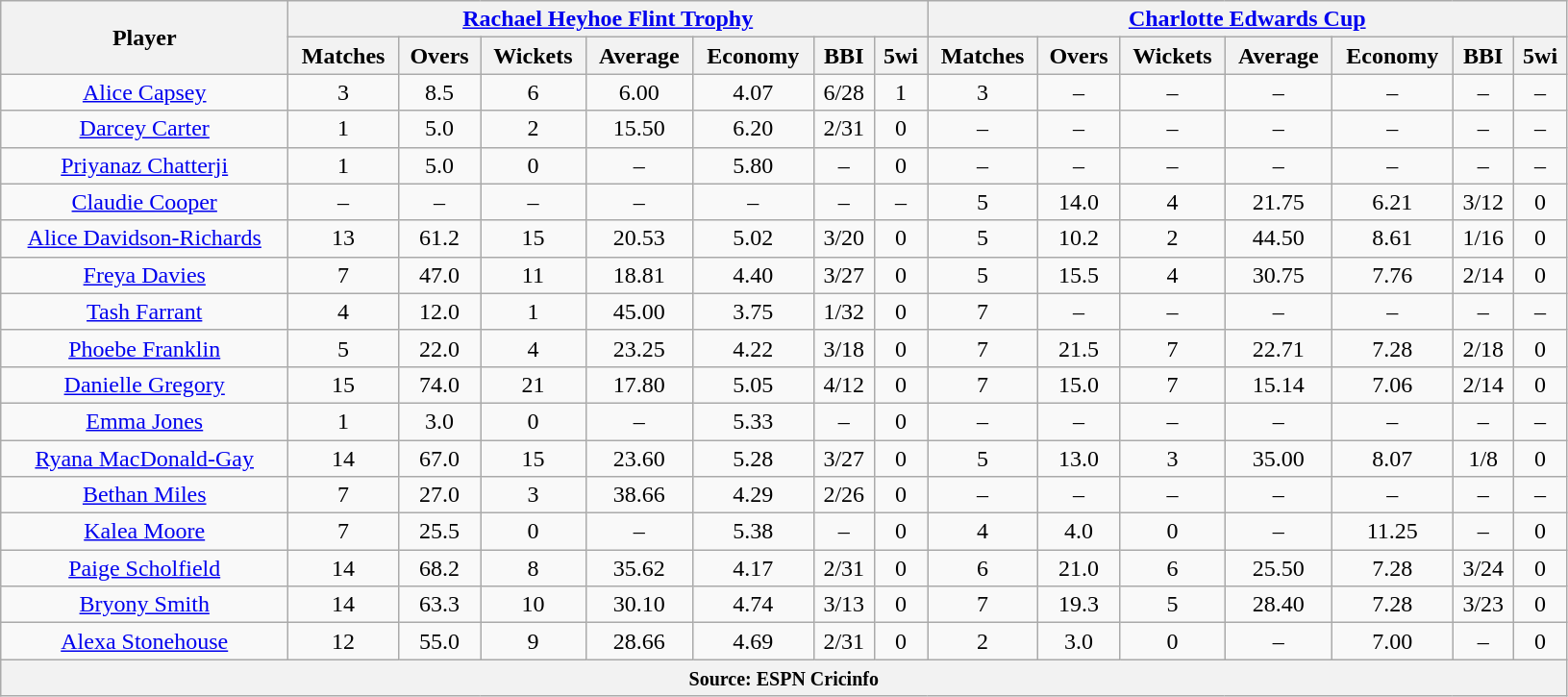<table class="wikitable" style="text-align:center; width:86%;">
<tr>
<th rowspan=2>Player</th>
<th colspan=7><a href='#'>Rachael Heyhoe Flint Trophy</a></th>
<th colspan=7><a href='#'>Charlotte Edwards Cup</a></th>
</tr>
<tr>
<th>Matches</th>
<th>Overs</th>
<th>Wickets</th>
<th>Average</th>
<th>Economy</th>
<th>BBI</th>
<th>5wi</th>
<th>Matches</th>
<th>Overs</th>
<th>Wickets</th>
<th>Average</th>
<th>Economy</th>
<th>BBI</th>
<th>5wi</th>
</tr>
<tr>
<td><a href='#'>Alice Capsey</a></td>
<td>3</td>
<td>8.5</td>
<td>6</td>
<td>6.00</td>
<td>4.07</td>
<td>6/28</td>
<td>1</td>
<td>3</td>
<td>–</td>
<td>–</td>
<td>–</td>
<td>–</td>
<td>–</td>
<td>–</td>
</tr>
<tr>
<td><a href='#'>Darcey Carter</a></td>
<td>1</td>
<td>5.0</td>
<td>2</td>
<td>15.50</td>
<td>6.20</td>
<td>2/31</td>
<td>0</td>
<td>–</td>
<td>–</td>
<td>–</td>
<td>–</td>
<td>–</td>
<td>–</td>
<td>–</td>
</tr>
<tr>
<td><a href='#'>Priyanaz Chatterji</a></td>
<td>1</td>
<td>5.0</td>
<td>0</td>
<td>–</td>
<td>5.80</td>
<td>–</td>
<td>0</td>
<td>–</td>
<td>–</td>
<td>–</td>
<td>–</td>
<td>–</td>
<td>–</td>
<td>–</td>
</tr>
<tr>
<td><a href='#'>Claudie Cooper</a></td>
<td>–</td>
<td>–</td>
<td>–</td>
<td>–</td>
<td>–</td>
<td>–</td>
<td>–</td>
<td>5</td>
<td>14.0</td>
<td>4</td>
<td>21.75</td>
<td>6.21</td>
<td>3/12</td>
<td>0</td>
</tr>
<tr>
<td><a href='#'>Alice Davidson-Richards</a></td>
<td>13</td>
<td>61.2</td>
<td>15</td>
<td>20.53</td>
<td>5.02</td>
<td>3/20</td>
<td>0</td>
<td>5</td>
<td>10.2</td>
<td>2</td>
<td>44.50</td>
<td>8.61</td>
<td>1/16</td>
<td>0</td>
</tr>
<tr>
<td><a href='#'>Freya Davies</a></td>
<td>7</td>
<td>47.0</td>
<td>11</td>
<td>18.81</td>
<td>4.40</td>
<td>3/27</td>
<td>0</td>
<td>5</td>
<td>15.5</td>
<td>4</td>
<td>30.75</td>
<td>7.76</td>
<td>2/14</td>
<td>0</td>
</tr>
<tr>
<td><a href='#'>Tash Farrant</a></td>
<td>4</td>
<td>12.0</td>
<td>1</td>
<td>45.00</td>
<td>3.75</td>
<td>1/32</td>
<td>0</td>
<td>7</td>
<td>–</td>
<td>–</td>
<td>–</td>
<td>–</td>
<td>–</td>
<td>–</td>
</tr>
<tr>
<td><a href='#'>Phoebe Franklin</a></td>
<td>5</td>
<td>22.0</td>
<td>4</td>
<td>23.25</td>
<td>4.22</td>
<td>3/18</td>
<td>0</td>
<td>7</td>
<td>21.5</td>
<td>7</td>
<td>22.71</td>
<td>7.28</td>
<td>2/18</td>
<td>0</td>
</tr>
<tr>
<td><a href='#'>Danielle Gregory</a></td>
<td>15</td>
<td>74.0</td>
<td>21</td>
<td>17.80</td>
<td>5.05</td>
<td>4/12</td>
<td>0</td>
<td>7</td>
<td>15.0</td>
<td>7</td>
<td>15.14</td>
<td>7.06</td>
<td>2/14</td>
<td>0</td>
</tr>
<tr>
<td><a href='#'>Emma Jones</a></td>
<td>1</td>
<td>3.0</td>
<td>0</td>
<td>–</td>
<td>5.33</td>
<td>–</td>
<td>0</td>
<td>–</td>
<td>–</td>
<td>–</td>
<td>–</td>
<td>–</td>
<td>–</td>
<td>–</td>
</tr>
<tr>
<td><a href='#'>Ryana MacDonald-Gay</a></td>
<td>14</td>
<td>67.0</td>
<td>15</td>
<td>23.60</td>
<td>5.28</td>
<td>3/27</td>
<td>0</td>
<td>5</td>
<td>13.0</td>
<td>3</td>
<td>35.00</td>
<td>8.07</td>
<td>1/8</td>
<td>0</td>
</tr>
<tr>
<td><a href='#'>Bethan Miles</a></td>
<td>7</td>
<td>27.0</td>
<td>3</td>
<td>38.66</td>
<td>4.29</td>
<td>2/26</td>
<td>0</td>
<td>–</td>
<td>–</td>
<td>–</td>
<td>–</td>
<td>–</td>
<td>–</td>
<td>–</td>
</tr>
<tr>
<td><a href='#'>Kalea Moore</a></td>
<td>7</td>
<td>25.5</td>
<td>0</td>
<td>–</td>
<td>5.38</td>
<td>–</td>
<td>0</td>
<td>4</td>
<td>4.0</td>
<td>0</td>
<td>–</td>
<td>11.25</td>
<td>–</td>
<td>0</td>
</tr>
<tr>
<td><a href='#'>Paige Scholfield</a></td>
<td>14</td>
<td>68.2</td>
<td>8</td>
<td>35.62</td>
<td>4.17</td>
<td>2/31</td>
<td>0</td>
<td>6</td>
<td>21.0</td>
<td>6</td>
<td>25.50</td>
<td>7.28</td>
<td>3/24</td>
<td>0</td>
</tr>
<tr>
<td><a href='#'>Bryony Smith</a></td>
<td>14</td>
<td>63.3</td>
<td>10</td>
<td>30.10</td>
<td>4.74</td>
<td>3/13</td>
<td>0</td>
<td>7</td>
<td>19.3</td>
<td>5</td>
<td>28.40</td>
<td>7.28</td>
<td>3/23</td>
<td>0</td>
</tr>
<tr>
<td><a href='#'>Alexa Stonehouse</a></td>
<td>12</td>
<td>55.0</td>
<td>9</td>
<td>28.66</td>
<td>4.69</td>
<td>2/31</td>
<td>0</td>
<td>2</td>
<td>3.0</td>
<td>0</td>
<td>–</td>
<td>7.00</td>
<td>–</td>
<td>0</td>
</tr>
<tr>
<th colspan="15"><small>Source: ESPN Cricinfo</small></th>
</tr>
</table>
